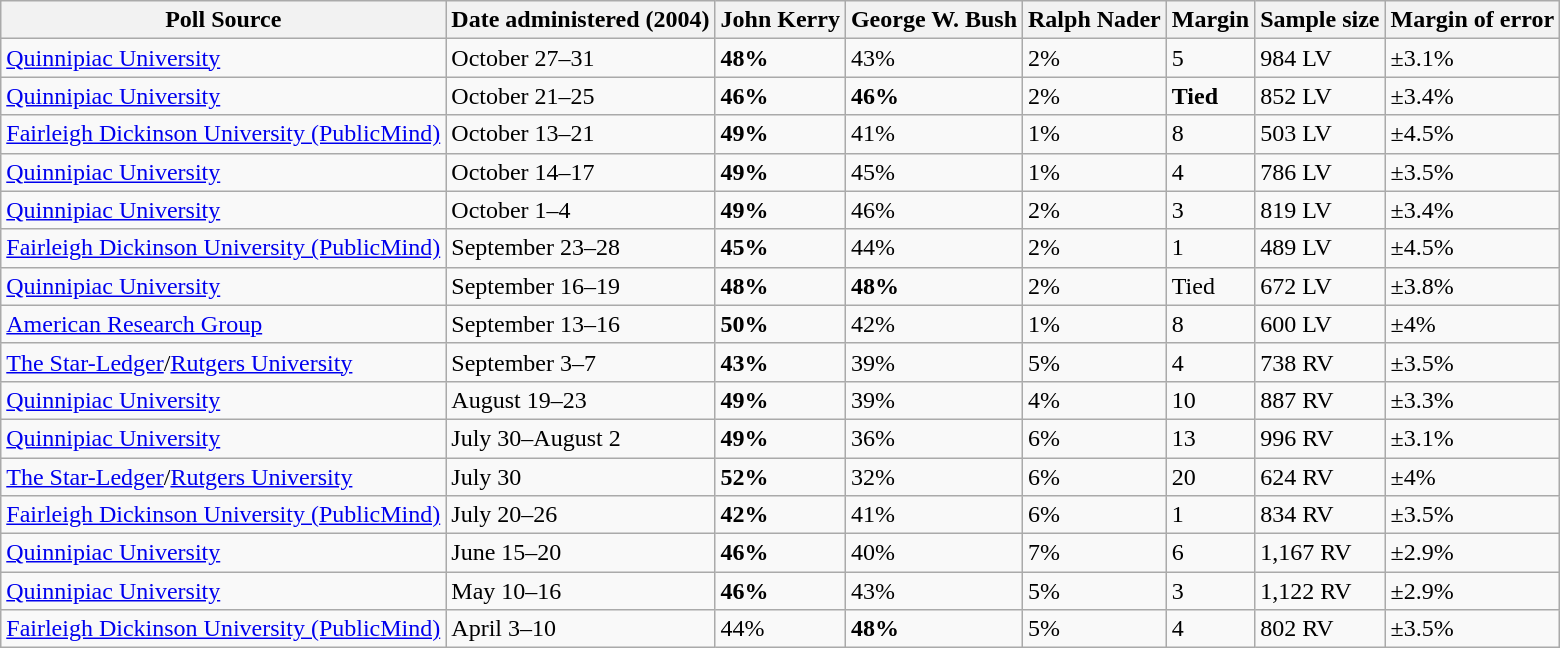<table class="wikitable">
<tr>
<th>Poll Source</th>
<th>Date administered (2004)</th>
<th>John Kerry</th>
<th>George W. Bush</th>
<th>Ralph Nader</th>
<th>Margin</th>
<th>Sample size</th>
<th>Margin of error</th>
</tr>
<tr>
<td><a href='#'>Quinnipiac University</a></td>
<td>October 27–31</td>
<td><strong>48%</strong></td>
<td>43%</td>
<td>2%</td>
<td>5</td>
<td>984 LV</td>
<td>±3.1%</td>
</tr>
<tr>
<td><a href='#'>Quinnipiac University</a></td>
<td>October 21–25</td>
<td><strong>46%</strong></td>
<td><strong>46%</strong></td>
<td>2%</td>
<td><strong>Tied</strong></td>
<td>852 LV</td>
<td>±3.4%</td>
</tr>
<tr>
<td><a href='#'>Fairleigh Dickinson University (PublicMind)</a></td>
<td>October 13–21</td>
<td><strong>49%</strong></td>
<td>41%</td>
<td>1%</td>
<td>8</td>
<td>503 LV</td>
<td>±4.5%</td>
</tr>
<tr>
<td><a href='#'>Quinnipiac University</a></td>
<td>October 14–17</td>
<td><strong>49%</strong></td>
<td>45%</td>
<td>1%</td>
<td>4</td>
<td>786 LV</td>
<td>±3.5%</td>
</tr>
<tr>
<td><a href='#'>Quinnipiac University</a></td>
<td>October 1–4</td>
<td><strong>49%</strong></td>
<td>46%</td>
<td>2%</td>
<td>3</td>
<td>819 LV</td>
<td>±3.4%</td>
</tr>
<tr>
<td><a href='#'>Fairleigh Dickinson University (PublicMind)</a></td>
<td>September 23–28</td>
<td><strong>45%</strong></td>
<td>44%</td>
<td>2%</td>
<td>1</td>
<td>489 LV</td>
<td>±4.5%</td>
</tr>
<tr>
<td><a href='#'>Quinnipiac University</a></td>
<td>September 16–19</td>
<td><strong>48%</strong></td>
<td><strong>48%</strong></td>
<td>2%</td>
<td>Tied</td>
<td>672 LV</td>
<td>±3.8%</td>
</tr>
<tr>
<td><a href='#'>American Research Group</a></td>
<td>September 13–16</td>
<td><strong>50%</strong></td>
<td>42%</td>
<td>1%</td>
<td>8</td>
<td>600 LV</td>
<td>±4%</td>
</tr>
<tr>
<td><a href='#'>The Star-Ledger</a>/<a href='#'>Rutgers University</a></td>
<td>September 3–7</td>
<td><strong>43%</strong></td>
<td>39%</td>
<td>5%</td>
<td>4</td>
<td>738 RV</td>
<td>±3.5%</td>
</tr>
<tr>
<td><a href='#'>Quinnipiac University</a></td>
<td>August 19–23</td>
<td><strong>49%</strong></td>
<td>39%</td>
<td>4%</td>
<td>10</td>
<td>887 RV</td>
<td>±3.3%</td>
</tr>
<tr>
<td><a href='#'>Quinnipiac University</a></td>
<td>July 30–August 2</td>
<td><strong>49%</strong></td>
<td>36%</td>
<td>6%</td>
<td>13</td>
<td>996 RV</td>
<td>±3.1%</td>
</tr>
<tr>
<td><a href='#'>The Star-Ledger</a>/<a href='#'>Rutgers University</a></td>
<td>July 30</td>
<td><strong>52%</strong></td>
<td>32%</td>
<td>6%</td>
<td>20</td>
<td>624 RV</td>
<td>±4%</td>
</tr>
<tr>
<td><a href='#'>Fairleigh Dickinson University (PublicMind)</a></td>
<td>July 20–26</td>
<td><strong>42%</strong></td>
<td>41%</td>
<td>6%</td>
<td>1</td>
<td>834 RV</td>
<td>±3.5%</td>
</tr>
<tr>
<td><a href='#'>Quinnipiac University</a></td>
<td>June 15–20</td>
<td><strong>46%</strong></td>
<td>40%</td>
<td>7%</td>
<td>6</td>
<td>1,167 RV</td>
<td>±2.9%</td>
</tr>
<tr>
<td><a href='#'>Quinnipiac University</a></td>
<td>May 10–16</td>
<td><strong>46%</strong></td>
<td>43%</td>
<td>5%</td>
<td>3</td>
<td>1,122 RV</td>
<td>±2.9%</td>
</tr>
<tr>
<td><a href='#'>Fairleigh Dickinson University (PublicMind)</a></td>
<td>April 3–10</td>
<td>44%</td>
<td><strong>48%</strong></td>
<td>5%</td>
<td>4</td>
<td>802 RV</td>
<td>±3.5%</td>
</tr>
</table>
